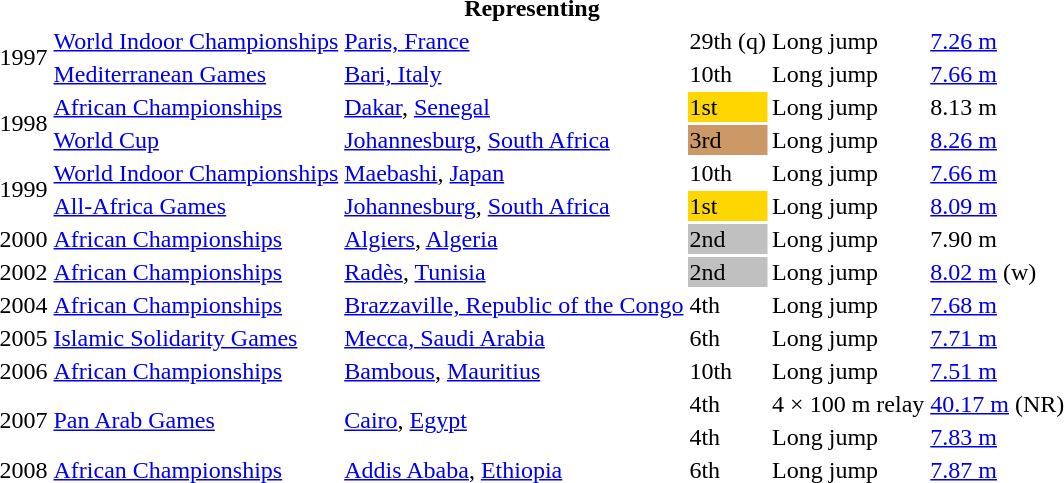<table>
<tr>
<th colspan="6">Representing </th>
</tr>
<tr>
<td rowspan=2>1997</td>
<td><a href='#'>World Indoor Championships</a></td>
<td><a href='#'>Paris, France</a></td>
<td>29th (q)</td>
<td>Long jump</td>
<td><a href='#'>7.26 m</a></td>
</tr>
<tr>
<td><a href='#'>Mediterranean Games</a></td>
<td><a href='#'>Bari, Italy</a></td>
<td>10th</td>
<td>Long jump</td>
<td><a href='#'>7.66 m</a></td>
</tr>
<tr>
<td rowspan=2>1998</td>
<td><a href='#'>African Championships</a></td>
<td><a href='#'>Dakar</a>, <a href='#'>Senegal</a></td>
<td bgcolor="gold">1st</td>
<td>Long jump</td>
<td>8.13 m</td>
</tr>
<tr>
<td><a href='#'>World Cup</a></td>
<td><a href='#'>Johannesburg</a>, <a href='#'>South Africa</a></td>
<td bgcolor="cc9966">3rd</td>
<td>Long jump</td>
<td><a href='#'>8.26 m</a></td>
</tr>
<tr>
<td rowspan=2>1999</td>
<td><a href='#'>World Indoor Championships</a></td>
<td><a href='#'>Maebashi</a>, <a href='#'>Japan</a></td>
<td>10th</td>
<td>Long jump</td>
<td><a href='#'>7.66 m</a></td>
</tr>
<tr>
<td><a href='#'>All-Africa Games</a></td>
<td><a href='#'>Johannesburg</a>, <a href='#'>South Africa</a></td>
<td bgcolor="gold">1st</td>
<td>Long jump</td>
<td><a href='#'>8.09 m</a></td>
</tr>
<tr>
<td>2000</td>
<td><a href='#'>African Championships</a></td>
<td><a href='#'>Algiers</a>, <a href='#'>Algeria</a></td>
<td bgcolor="silver">2nd</td>
<td>Long jump</td>
<td>7.90 m</td>
</tr>
<tr>
<td>2002</td>
<td><a href='#'>African Championships</a></td>
<td><a href='#'>Radès</a>, <a href='#'>Tunisia</a></td>
<td bgcolor="silver">2nd</td>
<td>Long jump</td>
<td><a href='#'>8.02 m</a> (w)</td>
</tr>
<tr>
<td>2004</td>
<td><a href='#'>African Championships</a></td>
<td><a href='#'>Brazzaville, Republic of the Congo</a></td>
<td>4th</td>
<td>Long jump</td>
<td><a href='#'>7.68 m</a></td>
</tr>
<tr>
<td>2005</td>
<td><a href='#'>Islamic Solidarity Games</a></td>
<td><a href='#'>Mecca, Saudi Arabia</a></td>
<td>6th</td>
<td>Long jump</td>
<td><a href='#'>7.71 m</a></td>
</tr>
<tr>
<td>2006</td>
<td><a href='#'>African Championships</a></td>
<td><a href='#'>Bambous</a>, <a href='#'>Mauritius</a></td>
<td>10th</td>
<td>Long jump</td>
<td><a href='#'>7.51 m</a></td>
</tr>
<tr>
<td rowspan=2>2007</td>
<td rowspan=2><a href='#'>Pan Arab Games</a></td>
<td rowspan=2><a href='#'>Cairo</a>, <a href='#'>Egypt</a></td>
<td>4th</td>
<td>4 × 100 m relay</td>
<td><a href='#'>40.17 m</a> (NR)</td>
</tr>
<tr>
<td>4th</td>
<td>Long jump</td>
<td><a href='#'>7.83 m</a></td>
</tr>
<tr>
<td>2008</td>
<td><a href='#'>African Championships</a></td>
<td><a href='#'>Addis Ababa</a>, <a href='#'>Ethiopia</a></td>
<td>6th</td>
<td>Long jump</td>
<td><a href='#'>7.87 m</a></td>
</tr>
</table>
